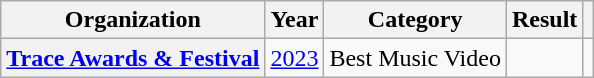<table class="wikitable sortable plainrowheaders" style="border:none; margin:0;">
<tr>
<th scope="col">Organization</th>
<th scope="col">Year</th>
<th scope="col">Category</th>
<th scope="col">Result</th>
<th class="unsortable" scope="col"></th>
</tr>
<tr>
<th scope="row"><a href='#'>Trace Awards & Festival</a></th>
<td><a href='#'>2023</a></td>
<td>Best Music Video</td>
<td></td>
<td></td>
</tr>
</table>
